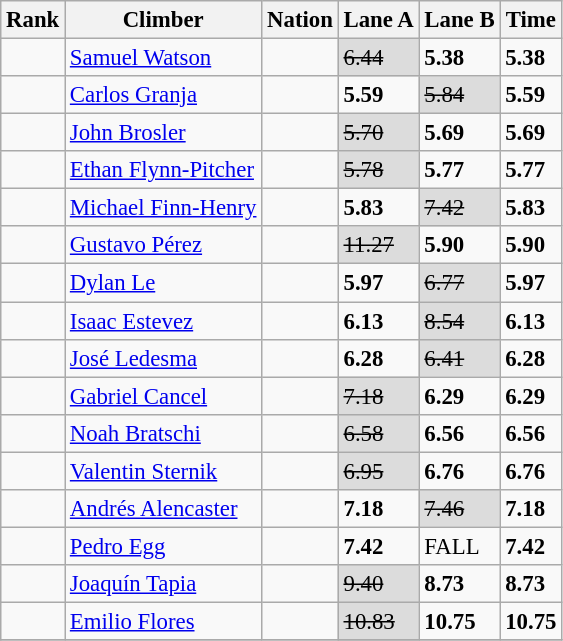<table class="wikitable sortable" style="font-size:95%" style="width:35em;" style="text-align:center">
<tr>
<th>Rank</th>
<th>Climber</th>
<th>Nation</th>
<th>Lane A</th>
<th>Lane B</th>
<th>Time</th>
</tr>
<tr>
<td></td>
<td align=left><a href='#'>Samuel Watson</a></td>
<td align=left></td>
<td bgcolor="gainsboro"><s>6.44</s></td>
<td><strong>5.38</strong></td>
<td><strong>5.38</strong></td>
</tr>
<tr>
<td></td>
<td align=left><a href='#'>Carlos Granja</a></td>
<td align=left></td>
<td><strong>5.59</strong></td>
<td bgcolor="gainsboro"><s>5.84</s></td>
<td><strong>5.59</strong></td>
</tr>
<tr>
<td></td>
<td align=left><a href='#'>John Brosler</a></td>
<td align=left></td>
<td bgcolor="gainsboro"><s>5.70</s></td>
<td><strong>5.69</strong></td>
<td><strong>5.69</strong></td>
</tr>
<tr>
<td></td>
<td align=left><a href='#'>Ethan Flynn-Pitcher</a></td>
<td align=left></td>
<td bgcolor="gainsboro"><s>5.78</s></td>
<td><strong>5.77</strong></td>
<td><strong>5.77</strong></td>
</tr>
<tr>
<td></td>
<td align=left><a href='#'>Michael Finn-Henry</a></td>
<td align=left></td>
<td><strong>5.83</strong></td>
<td bgcolor="gainsboro"><s>7.42</s></td>
<td><strong>5.83</strong></td>
</tr>
<tr>
<td></td>
<td align=left><a href='#'>Gustavo Pérez</a></td>
<td align=left></td>
<td bgcolor="gainsboro"><s>11.27</s></td>
<td><strong>5.90</strong></td>
<td><strong>5.90</strong></td>
</tr>
<tr>
<td></td>
<td align=left><a href='#'>Dylan Le</a></td>
<td align=left></td>
<td><strong>5.97</strong></td>
<td bgcolor="gainsboro"><s>6.77</s></td>
<td><strong>5.97</strong></td>
</tr>
<tr>
<td></td>
<td align=left><a href='#'>Isaac Estevez</a></td>
<td align=left></td>
<td><strong>6.13</strong></td>
<td bgcolor="gainsboro"><s>8.54</s></td>
<td><strong>6.13</strong></td>
</tr>
<tr>
<td></td>
<td align=left><a href='#'>José Ledesma</a></td>
<td align=left></td>
<td><strong>6.28</strong></td>
<td bgcolor="gainsboro"><s>6.41</s></td>
<td><strong>6.28</strong></td>
</tr>
<tr>
<td></td>
<td align=left><a href='#'>Gabriel Cancel</a></td>
<td align=left></td>
<td bgcolor="gainsboro"><s>7.18</s></td>
<td><strong>6.29</strong></td>
<td><strong>6.29</strong></td>
</tr>
<tr>
<td></td>
<td align=left><a href='#'>Noah Bratschi</a></td>
<td align=left></td>
<td bgcolor="gainsboro"><s>6.58</s></td>
<td><strong>6.56</strong></td>
<td><strong>6.56</strong></td>
</tr>
<tr>
<td></td>
<td align=left><a href='#'>Valentin Sternik</a></td>
<td align=left></td>
<td bgcolor="gainsboro"><s>6.95</s></td>
<td><strong>6.76</strong></td>
<td><strong>6.76</strong></td>
</tr>
<tr>
<td></td>
<td align=left><a href='#'>Andrés Alencaster</a></td>
<td align=left></td>
<td><strong>7.18</strong></td>
<td bgcolor="gainsboro"><s>7.46</s></td>
<td><strong>7.18</strong></td>
</tr>
<tr>
<td></td>
<td align=left><a href='#'>Pedro Egg</a></td>
<td align=left></td>
<td><strong>7.42</strong></td>
<td>FALL</td>
<td><strong>7.42</strong></td>
</tr>
<tr>
<td></td>
<td align=left><a href='#'>Joaquín Tapia</a></td>
<td align=left></td>
<td bgcolor="gainsboro"><s>9.40</s></td>
<td><strong>8.73</strong></td>
<td><strong>8.73</strong></td>
</tr>
<tr>
<td></td>
<td align=left><a href='#'>Emilio Flores</a></td>
<td align=left></td>
<td bgcolor="gainsboro"><s>10.83</s></td>
<td><strong>10.75</strong></td>
<td><strong>10.75</strong></td>
</tr>
<tr>
</tr>
</table>
